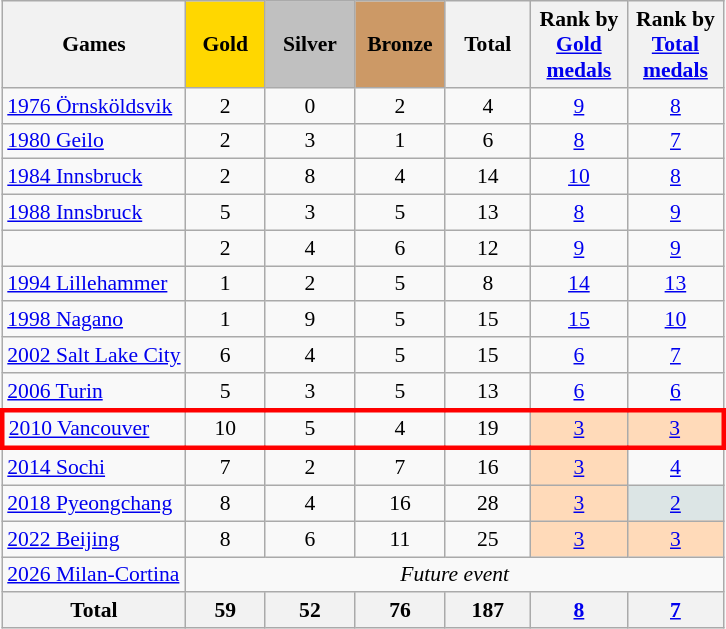<table class="wikitable" style="text-align:center; font-size:90%;">
<tr>
<th>Games</th>
<td style="background:gold; width:3.2em; font-weight:bold;">Gold</td>
<td style="background:silver; width:3.7em; font-weight:bold;">Silver</td>
<td style="background:#c96; width:3.7em; font-weight:bold;">Bronze</td>
<th style="width:3.5em; font-weight:bold;">Total</th>
<th style="width:4em; font-weight:bold;">Rank by <a href='#'>Gold medals</a></th>
<th style="width:4em; font-weight:bold;">Rank by <a href='#'>Total medals</a></th>
</tr>
<tr>
<td align=left> <a href='#'>1976 Örnsköldsvik</a></td>
<td>2</td>
<td>0</td>
<td>2</td>
<td>4</td>
<td><a href='#'>9</a></td>
<td><a href='#'>8</a></td>
</tr>
<tr>
<td align=left> <a href='#'>1980 Geilo</a></td>
<td>2</td>
<td>3</td>
<td>1</td>
<td>6</td>
<td><a href='#'>8</a></td>
<td><a href='#'>7</a></td>
</tr>
<tr>
<td align=left> <a href='#'>1984 Innsbruck</a></td>
<td>2</td>
<td>8</td>
<td>4</td>
<td>14</td>
<td><a href='#'>10</a></td>
<td><a href='#'>8</a></td>
</tr>
<tr>
<td align=left> <a href='#'>1988 Innsbruck</a></td>
<td>5</td>
<td>3</td>
<td>5</td>
<td>13</td>
<td><a href='#'>8</a></td>
<td><a href='#'>9</a></td>
</tr>
<tr>
<td align=left></td>
<td>2</td>
<td>4</td>
<td>6</td>
<td>12</td>
<td><a href='#'>9</a></td>
<td><a href='#'>9</a></td>
</tr>
<tr>
<td align=left> <a href='#'>1994 Lillehammer</a></td>
<td>1</td>
<td>2</td>
<td>5</td>
<td>8</td>
<td><a href='#'>14</a></td>
<td><a href='#'>13</a></td>
</tr>
<tr>
<td align=left> <a href='#'>1998 Nagano</a></td>
<td>1</td>
<td>9</td>
<td>5</td>
<td>15</td>
<td><a href='#'>15</a></td>
<td><a href='#'>10</a></td>
</tr>
<tr>
<td align=left> <a href='#'>2002 Salt Lake City</a></td>
<td>6</td>
<td>4</td>
<td>5</td>
<td>15</td>
<td><a href='#'>6</a></td>
<td><a href='#'>7</a></td>
</tr>
<tr>
<td align=left> <a href='#'>2006 Turin</a></td>
<td>5</td>
<td>3</td>
<td>5</td>
<td>13</td>
<td><a href='#'>6</a></td>
<td><a href='#'>6</a></td>
</tr>
<tr style="border: 3px solid red">
<td align=left> <a href='#'>2010 Vancouver</a></td>
<td>10</td>
<td>5</td>
<td>4</td>
<td>19</td>
<td style="background:#ffdab9;"><a href='#'>3</a></td>
<td style="background:#ffdab9;"><a href='#'>3</a></td>
</tr>
<tr>
<td align=left> <a href='#'>2014 Sochi</a></td>
<td>7</td>
<td>2</td>
<td>7</td>
<td>16</td>
<td style="background:#ffdab9;"><a href='#'>3</a></td>
<td><a href='#'>4</a></td>
</tr>
<tr>
<td align=left> <a href='#'>2018 Pyeongchang</a></td>
<td>8</td>
<td>4</td>
<td>16</td>
<td>28</td>
<td style="background:#ffdab9;"><a href='#'>3</a></td>
<td style="background:#dce5e5;"><a href='#'>2</a></td>
</tr>
<tr>
<td align=left> <a href='#'>2022 Beijing</a></td>
<td>8</td>
<td>6</td>
<td>11</td>
<td>25</td>
<td style="background:#ffdab9;"><a href='#'>3</a></td>
<td style="background:#ffdab9;"><a href='#'>3</a></td>
</tr>
<tr>
<td align=left> <a href='#'>2026 Milan-Cortina</a></td>
<td colspan=6; rowspan=1><em>Future event</em></td>
</tr>
<tr>
<th>Total</th>
<th>59</th>
<th>52</th>
<th>76</th>
<th>187</th>
<th><a href='#'>8</a></th>
<th><a href='#'>7</a></th>
</tr>
</table>
